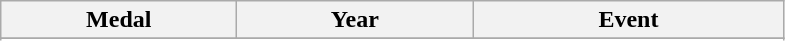<table class="wikitable">
<tr>
<th width=150>Medal</th>
<th width=150>Year</th>
<th width=200>Event</th>
</tr>
<tr>
</tr>
<tr>
</tr>
<tr>
</tr>
<tr>
</tr>
<tr>
</tr>
<tr>
</tr>
<tr>
</tr>
<tr>
</tr>
<tr>
</tr>
<tr>
</tr>
</table>
